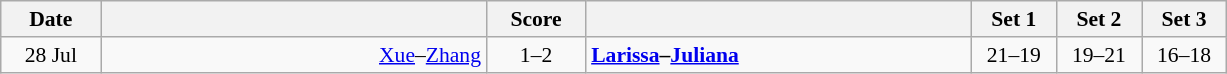<table class="wikitable" style="text-align: center; font-size:90% ">
<tr>
<th width="60">Date</th>
<th align="right" width="250"></th>
<th width="60">Score</th>
<th align="left" width="250"></th>
<th width="50">Set 1</th>
<th width="50">Set 2</th>
<th width="50">Set 3</th>
</tr>
<tr>
<td>28 Jul</td>
<td align=right><a href='#'>Xue</a>–<a href='#'>Zhang</a> </td>
<td align=center>1–2</td>
<td align=left><strong> <a href='#'>Larissa</a>–<a href='#'>Juliana</a></strong></td>
<td>21–19</td>
<td>19–21</td>
<td>16–18</td>
</tr>
</table>
